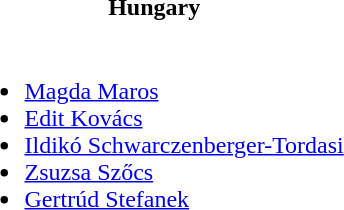<table>
<tr>
<th>Hungary</th>
</tr>
<tr>
<td><br><ul><li><a href='#'>Magda Maros</a></li><li><a href='#'>Edit Kovács</a></li><li><a href='#'>Ildikó Schwarczenberger-Tordasi</a></li><li><a href='#'>Zsuzsa Szőcs</a></li><li><a href='#'>Gertrúd Stefanek</a></li></ul></td>
</tr>
</table>
